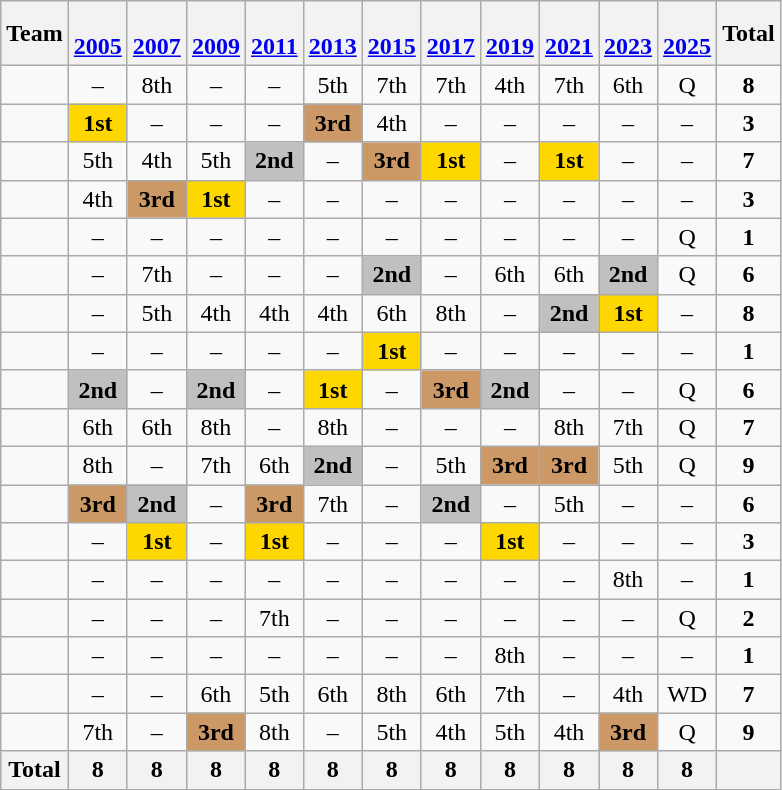<table class="wikitable" style="text-align:center">
<tr>
<th>Team</th>
<th><br><a href='#'>2005</a></th>
<th><br><a href='#'>2007</a></th>
<th><br><a href='#'>2009</a></th>
<th><br><a href='#'>2011</a></th>
<th><br><a href='#'>2013</a></th>
<th><br><a href='#'>2015</a></th>
<th><br><a href='#'>2017</a></th>
<th><br><a href='#'>2019</a></th>
<th><br><a href='#'>2021</a></th>
<th><br><a href='#'>2023</a></th>
<th><br><a href='#'>2025</a></th>
<th>Total</th>
</tr>
<tr>
<td align=left></td>
<td>–</td>
<td>8th</td>
<td>–</td>
<td>–</td>
<td>5th</td>
<td>7th</td>
<td>7th</td>
<td>4th</td>
<td>7th</td>
<td>6th</td>
<td>Q</td>
<td><strong>8</strong></td>
</tr>
<tr>
<td align=left></td>
<td bgcolor=gold><strong>1st</strong></td>
<td>–</td>
<td>–</td>
<td>–</td>
<td bgcolor=cc9966><strong>3rd</strong></td>
<td>4th</td>
<td>–</td>
<td>–</td>
<td>–</td>
<td>–</td>
<td>–</td>
<td><strong>3</strong></td>
</tr>
<tr>
<td align=left></td>
<td>5th</td>
<td>4th</td>
<td>5th</td>
<td bgcolor=silver><strong>2nd</strong></td>
<td>–</td>
<td bgcolor=cc9966><strong>3rd</strong></td>
<td bgcolor=gold><strong>1st</strong></td>
<td>–</td>
<td bgcolor=gold><strong>1st</strong></td>
<td>–</td>
<td>–</td>
<td><strong>7</strong></td>
</tr>
<tr>
<td align=left></td>
<td>4th</td>
<td bgcolor=cc9966><strong>3rd</strong></td>
<td bgcolor=gold><strong>1st</strong></td>
<td>–</td>
<td>–</td>
<td>–</td>
<td>–</td>
<td>–</td>
<td>–</td>
<td>–</td>
<td>–</td>
<td><strong>3</strong></td>
</tr>
<tr>
<td align=left></td>
<td>–</td>
<td>–</td>
<td>–</td>
<td>–</td>
<td>–</td>
<td>–</td>
<td>–</td>
<td>–</td>
<td>–</td>
<td>–</td>
<td>Q</td>
<td><strong>1</strong></td>
</tr>
<tr>
<td align=left></td>
<td>–</td>
<td>7th</td>
<td>–</td>
<td>–</td>
<td>–</td>
<td bgcolor=silver><strong>2nd</strong></td>
<td>–</td>
<td>6th</td>
<td>6th</td>
<td bgcolor=silver><strong>2nd</strong></td>
<td>Q</td>
<td><strong>6</strong></td>
</tr>
<tr>
<td align=left></td>
<td>–</td>
<td>5th</td>
<td>4th</td>
<td>4th</td>
<td>4th</td>
<td>6th</td>
<td>8th</td>
<td>–</td>
<td bgcolor=silver><strong>2nd</strong></td>
<td bgcolor=gold><strong>1st</strong></td>
<td>–</td>
<td><strong>8</strong></td>
</tr>
<tr>
<td align=left></td>
<td>–</td>
<td>–</td>
<td>–</td>
<td>–</td>
<td>–</td>
<td bgcolor=gold><strong>1st</strong></td>
<td>–</td>
<td>–</td>
<td>–</td>
<td>–</td>
<td>–</td>
<td><strong>1</strong></td>
</tr>
<tr>
<td align=left></td>
<td bgcolor=silver><strong>2nd</strong></td>
<td>–</td>
<td bgcolor=silver><strong>2nd</strong></td>
<td>–</td>
<td bgcolor=gold><strong>1st</strong></td>
<td>–</td>
<td bgcolor=cc9966><strong>3rd</strong></td>
<td bgcolor=silver><strong>2nd</strong></td>
<td>–</td>
<td>–</td>
<td>Q</td>
<td><strong>6</strong></td>
</tr>
<tr>
<td align=left></td>
<td>6th</td>
<td>6th</td>
<td>8th</td>
<td>–</td>
<td>8th</td>
<td>–</td>
<td>–</td>
<td>–</td>
<td>8th</td>
<td>7th</td>
<td>Q</td>
<td><strong>7</strong></td>
</tr>
<tr>
<td align=left></td>
<td>8th</td>
<td>–</td>
<td>7th</td>
<td>6th</td>
<td bgcolor=silver><strong>2nd</strong></td>
<td>–</td>
<td>5th</td>
<td bgcolor=cc9966><strong>3rd</strong></td>
<td bgcolor=cc9966><strong>3rd</strong></td>
<td>5th</td>
<td>Q</td>
<td><strong>9</strong></td>
</tr>
<tr>
<td align=left></td>
<td bgcolor=cc9966><strong>3rd</strong></td>
<td bgcolor=silver><strong>2nd</strong></td>
<td>–</td>
<td bgcolor=cc9966><strong>3rd</strong></td>
<td>7th</td>
<td>–</td>
<td bgcolor=silver><strong>2nd</strong></td>
<td>–</td>
<td>5th</td>
<td>–</td>
<td>–</td>
<td><strong>6</strong></td>
</tr>
<tr>
<td align=left></td>
<td>–</td>
<td bgcolor=gold><strong>1st</strong></td>
<td>–</td>
<td bgcolor=gold><strong>1st</strong></td>
<td>–</td>
<td>–</td>
<td>–</td>
<td bgcolor=gold><strong>1st</strong></td>
<td>–</td>
<td>–</td>
<td>–</td>
<td><strong>3</strong></td>
</tr>
<tr>
<td align=left></td>
<td>–</td>
<td>–</td>
<td>–</td>
<td>–</td>
<td>–</td>
<td>–</td>
<td>–</td>
<td>–</td>
<td>–</td>
<td>8th</td>
<td>–</td>
<td><strong>1</strong></td>
</tr>
<tr>
<td align=left></td>
<td>–</td>
<td>–</td>
<td>–</td>
<td>7th</td>
<td>–</td>
<td>–</td>
<td>–</td>
<td>–</td>
<td>–</td>
<td>–</td>
<td>Q</td>
<td><strong>2</strong></td>
</tr>
<tr>
<td align=left></td>
<td>–</td>
<td>–</td>
<td>–</td>
<td>–</td>
<td>–</td>
<td>–</td>
<td>–</td>
<td>8th</td>
<td>–</td>
<td>–</td>
<td>–</td>
<td><strong>1</strong></td>
</tr>
<tr>
<td align=left></td>
<td>–</td>
<td>–</td>
<td>6th</td>
<td>5th</td>
<td>6th</td>
<td>8th</td>
<td>6th</td>
<td>7th</td>
<td>–</td>
<td>4th</td>
<td>WD</td>
<td><strong>7</strong></td>
</tr>
<tr>
<td align=left></td>
<td>7th</td>
<td>–</td>
<td bgcolor=cc9966><strong>3rd</strong></td>
<td>8th</td>
<td>–</td>
<td>5th</td>
<td>4th</td>
<td>5th</td>
<td>4th</td>
<td bgcolor=cc9966><strong>3rd</strong></td>
<td>Q</td>
<td><strong>9</strong></td>
</tr>
<tr>
<th>Total</th>
<th>8</th>
<th>8</th>
<th>8</th>
<th>8</th>
<th>8</th>
<th>8</th>
<th>8</th>
<th>8</th>
<th>8</th>
<th>8</th>
<th>8</th>
<th></th>
</tr>
</table>
